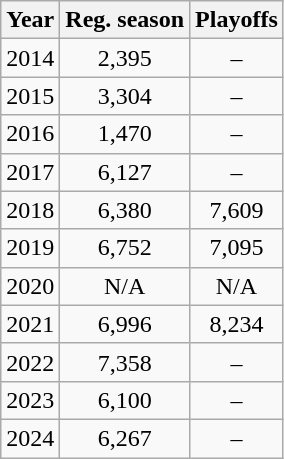<table class="wikitable" style="text-align:center; margin-left: lem;">
<tr>
<th>Year</th>
<th>Reg. season</th>
<th>Playoffs</th>
</tr>
<tr>
<td>2014</td>
<td>2,395</td>
<td>–</td>
</tr>
<tr>
<td>2015</td>
<td>3,304</td>
<td>–</td>
</tr>
<tr>
<td>2016</td>
<td>1,470</td>
<td>–</td>
</tr>
<tr>
<td>2017</td>
<td>6,127</td>
<td>–</td>
</tr>
<tr>
<td>2018</td>
<td>6,380</td>
<td>7,609</td>
</tr>
<tr>
<td>2019</td>
<td>6,752</td>
<td>7,095</td>
</tr>
<tr>
<td>2020</td>
<td>N/A</td>
<td>N/A</td>
</tr>
<tr>
<td>2021</td>
<td>6,996</td>
<td>8,234</td>
</tr>
<tr>
<td>2022</td>
<td>7,358</td>
<td>–</td>
</tr>
<tr>
<td>2023</td>
<td>6,100</td>
<td>–</td>
</tr>
<tr>
<td>2024</td>
<td>6,267</td>
<td>–</td>
</tr>
</table>
